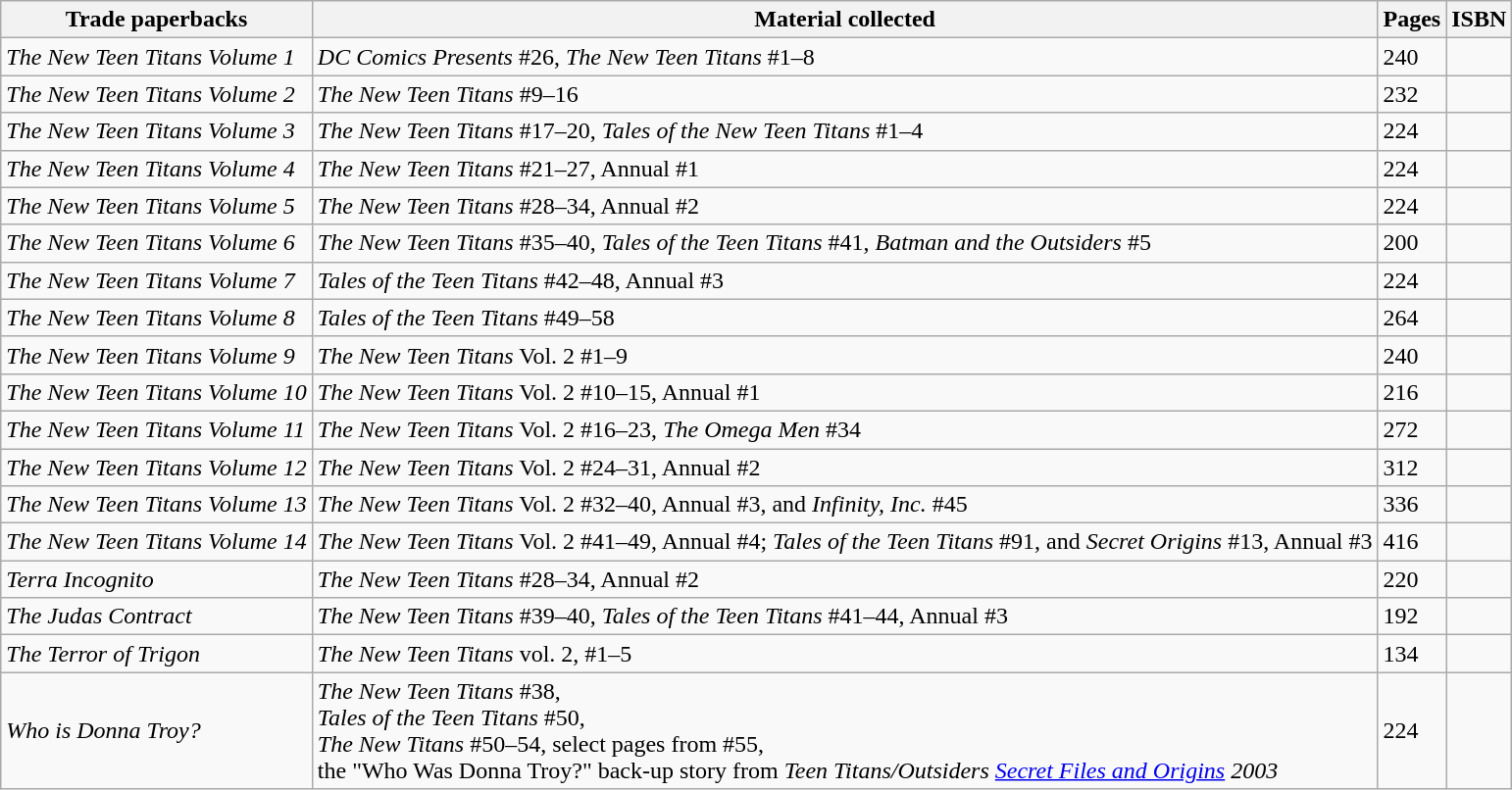<table class="wikitable">
<tr>
<th>Trade paperbacks</th>
<th>Material collected</th>
<th>Pages</th>
<th>ISBN</th>
</tr>
<tr>
<td><em>The New Teen Titans Volume 1</em></td>
<td><em>DC Comics Presents</em> #26, <em>The New Teen Titans</em> #1–8</td>
<td>240</td>
<td></td>
</tr>
<tr>
<td><em>The New Teen Titans Volume 2</em></td>
<td><em>The New Teen Titans</em> #9–16</td>
<td>232</td>
<td></td>
</tr>
<tr>
<td><em>The New Teen Titans Volume 3</em></td>
<td><em>The New Teen Titans</em> #17–20, <em>Tales of the New Teen Titans</em> #1–4</td>
<td>224</td>
<td></td>
</tr>
<tr>
<td><em>The New Teen Titans Volume 4</em></td>
<td><em>The New Teen Titans</em> #21–27, Annual #1</td>
<td>224</td>
<td></td>
</tr>
<tr>
<td><em>The New Teen Titans Volume 5</em></td>
<td><em>The New Teen Titans</em> #28–34, Annual #2</td>
<td>224</td>
<td></td>
</tr>
<tr>
<td><em>The New Teen Titans Volume 6</em></td>
<td><em>The New Teen Titans</em> #35–40, <em>Tales of the Teen Titans</em> #41, <em>Batman and the Outsiders</em> #5</td>
<td>200</td>
<td></td>
</tr>
<tr>
<td><em>The New Teen Titans Volume 7</em></td>
<td><em>Tales of the Teen Titans</em> #42–48, Annual #3</td>
<td>224</td>
<td></td>
</tr>
<tr>
<td><em>The New Teen Titans Volume 8</em></td>
<td><em>Tales of the Teen Titans</em> #49–58</td>
<td>264</td>
<td></td>
</tr>
<tr>
<td><em>The New Teen Titans Volume 9</em></td>
<td><em>The New Teen Titans</em> Vol. 2 #1–9</td>
<td>240</td>
<td></td>
</tr>
<tr>
<td><em>The New Teen Titans Volume 10</em></td>
<td><em>The New Teen Titans</em> Vol. 2 #10–15, Annual #1</td>
<td>216</td>
<td></td>
</tr>
<tr>
<td><em>The New Teen Titans Volume 11</em></td>
<td><em>The New Teen Titans</em> Vol. 2 #16–23, <em>The Omega Men</em> #34</td>
<td>272</td>
<td></td>
</tr>
<tr>
<td><em>The New Teen Titans Volume 12</em></td>
<td><em>The New Teen Titans</em> Vol. 2 #24–31, Annual #2</td>
<td>312</td>
<td></td>
</tr>
<tr>
<td><em>The New Teen Titans Volume 13</em></td>
<td><em>The New Teen Titans</em> Vol. 2 #32–40, Annual #3, and <em>Infinity, Inc.</em> #45</td>
<td>336</td>
<td></td>
</tr>
<tr>
<td><em>The New Teen Titans Volume 14</em></td>
<td><em>The New Teen Titans</em> Vol. 2 #41–49, Annual #4; <em>Tales of the Teen Titans</em> #91, and <em>Secret Origins</em> #13, Annual #3</td>
<td>416</td>
<td></td>
</tr>
<tr>
<td><em>Terra Incognito</em></td>
<td><em>The New Teen Titans</em> #28–34, Annual #2</td>
<td>220</td>
<td></td>
</tr>
<tr>
<td><em>The Judas Contract</em></td>
<td><em>The New Teen Titans</em> #39–40, <em>Tales of the Teen Titans</em> #41–44, Annual #3</td>
<td>192</td>
<td></td>
</tr>
<tr>
<td><em>The Terror of Trigon</em></td>
<td><em>The New Teen Titans</em> vol. 2, #1–5</td>
<td>134</td>
<td></td>
</tr>
<tr>
<td><em>Who is Donna Troy?</em></td>
<td><em>The New Teen Titans</em> #38,<br><em>Tales of the Teen Titans</em> #50,<br><em>The New Titans</em> #50–54, select pages from #55,<br>the "Who Was Donna Troy?" back-up story from <em>Teen Titans/Outsiders <a href='#'>Secret Files and Origins</a> 2003</em></td>
<td>224</td>
<td></td>
</tr>
</table>
